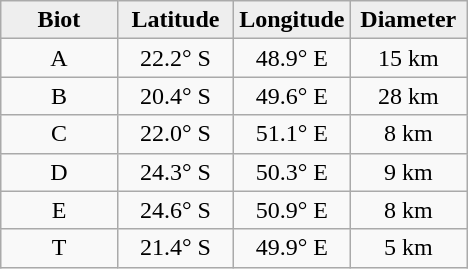<table class="wikitable">
<tr>
<th width="25%" style="background:#eeeeee;">Biot</th>
<th width="25%" style="background:#eeeeee;">Latitude</th>
<th width="25%" style="background:#eeeeee;">Longitude</th>
<th width="25%" style="background:#eeeeee;">Diameter</th>
</tr>
<tr>
<td align="center">A</td>
<td align="center">22.2° S</td>
<td align="center">48.9° E</td>
<td align="center">15 km</td>
</tr>
<tr>
<td align="center">B</td>
<td align="center">20.4° S</td>
<td align="center">49.6° E</td>
<td align="center">28 km</td>
</tr>
<tr>
<td align="center">C</td>
<td align="center">22.0° S</td>
<td align="center">51.1° E</td>
<td align="center">8 km</td>
</tr>
<tr>
<td align="center">D</td>
<td align="center">24.3° S</td>
<td align="center">50.3° E</td>
<td align="center">9 km</td>
</tr>
<tr>
<td align="center">E</td>
<td align="center">24.6° S</td>
<td align="center">50.9° E</td>
<td align="center">8 km</td>
</tr>
<tr>
<td align="center">T</td>
<td align="center">21.4° S</td>
<td align="center">49.9° E</td>
<td align="center">5 km</td>
</tr>
</table>
